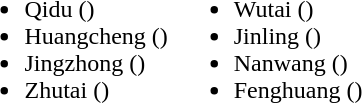<table>
<tr>
<td valign="top"><br><ul><li>Qidu ()</li><li>Huangcheng ()</li><li>Jingzhong ()</li><li>Zhutai ()</li></ul></td>
<td valign="top"><br><ul><li>Wutai ()</li><li>Jinling ()</li><li>Nanwang ()</li><li>Fenghuang ()</li></ul></td>
</tr>
</table>
